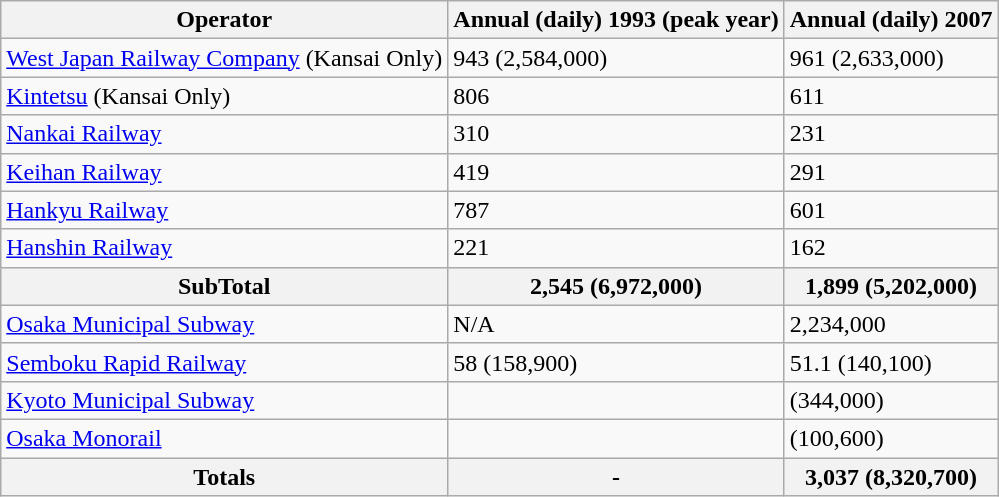<table class="wikitable">
<tr>
<th>Operator</th>
<th>Annual (daily) 1993 (peak year)</th>
<th>Annual (daily) 2007</th>
</tr>
<tr>
<td><a href='#'>West Japan Railway Company</a> (Kansai Only)</td>
<td>943 (2,584,000) </td>
<td>961 (2,633,000) </td>
</tr>
<tr>
<td><a href='#'>Kintetsu</a> (Kansai Only)</td>
<td>806 </td>
<td>611 </td>
</tr>
<tr>
<td><a href='#'>Nankai Railway</a></td>
<td>310 </td>
<td>231 </td>
</tr>
<tr>
<td><a href='#'>Keihan Railway</a></td>
<td>419 </td>
<td>291 </td>
</tr>
<tr>
<td><a href='#'>Hankyu Railway</a></td>
<td>787 </td>
<td>601 </td>
</tr>
<tr>
<td><a href='#'>Hanshin Railway</a></td>
<td>221 </td>
<td>162 </td>
</tr>
<tr>
<th>SubTotal</th>
<th>2,545 (6,972,000)</th>
<th>1,899 (5,202,000)</th>
</tr>
<tr>
<td><a href='#'>Osaka Municipal Subway</a></td>
<td>N/A</td>
<td>2,234,000</td>
</tr>
<tr>
<td><a href='#'>Semboku Rapid Railway</a></td>
<td>58 (158,900)</td>
<td>51.1 (140,100)</td>
</tr>
<tr>
<td><a href='#'>Kyoto Municipal Subway</a></td>
<td></td>
<td>(344,000)</td>
</tr>
<tr>
<td><a href='#'>Osaka Monorail</a></td>
<td></td>
<td>(100,600)</td>
</tr>
<tr>
<th>Totals</th>
<th>-</th>
<th>3,037 (8,320,700)</th>
</tr>
</table>
